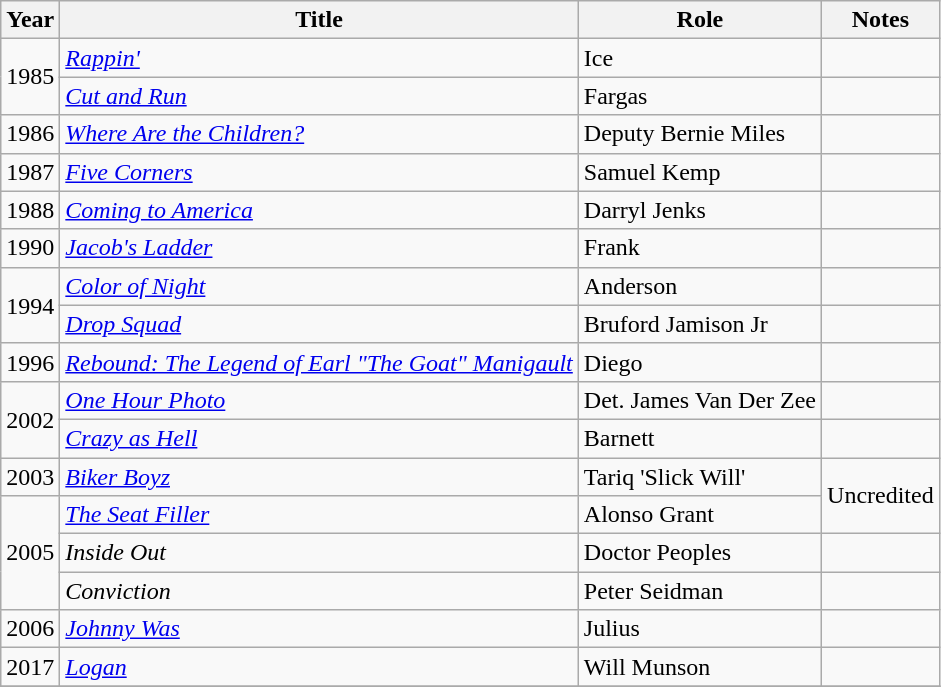<table class="wikitable">
<tr>
<th>Year</th>
<th>Title</th>
<th>Role</th>
<th>Notes</th>
</tr>
<tr>
<td rowspan=2>1985</td>
<td><em><a href='#'>Rappin'</a></em></td>
<td>Ice</td>
<td></td>
</tr>
<tr>
<td><a href='#'><em>Cut and Run</em></a></td>
<td>Fargas</td>
<td></td>
</tr>
<tr>
<td>1986</td>
<td><em><a href='#'>Where Are the Children?</a></em></td>
<td>Deputy Bernie Miles</td>
<td></td>
</tr>
<tr>
<td>1987</td>
<td><em><a href='#'>Five Corners</a></em></td>
<td>Samuel Kemp</td>
<td></td>
</tr>
<tr>
<td>1988</td>
<td><em><a href='#'>Coming to America</a></em></td>
<td>Darryl Jenks</td>
<td></td>
</tr>
<tr>
<td>1990</td>
<td><em><a href='#'>Jacob's Ladder</a></em></td>
<td>Frank</td>
<td></td>
</tr>
<tr>
<td rowspan=2>1994</td>
<td><em><a href='#'>Color of Night</a></em></td>
<td>Anderson</td>
<td></td>
</tr>
<tr>
<td><em><a href='#'>Drop Squad</a></em></td>
<td>Bruford Jamison Jr</td>
<td></td>
</tr>
<tr>
<td>1996</td>
<td><em><a href='#'>Rebound: The Legend of Earl "The Goat" Manigault</a></em></td>
<td>Diego</td>
<td></td>
</tr>
<tr>
<td rowspan=2>2002</td>
<td><em><a href='#'>One Hour Photo</a></em></td>
<td>Det. James Van Der Zee</td>
<td></td>
</tr>
<tr>
<td><em><a href='#'>Crazy as Hell</a></em></td>
<td>Barnett</td>
<td></td>
</tr>
<tr>
<td>2003</td>
<td><em><a href='#'>Biker Boyz</a></em></td>
<td>Tariq 'Slick Will'</td>
<td rowspan=2>Uncredited</td>
</tr>
<tr>
<td rowspan=3>2005</td>
<td><em><a href='#'>The Seat Filler</a></em></td>
<td>Alonso Grant</td>
</tr>
<tr>
<td><em>Inside Out</em></td>
<td>Doctor Peoples</td>
<td></td>
</tr>
<tr>
<td><em>Conviction</em></td>
<td>Peter Seidman</td>
<td></td>
</tr>
<tr>
<td>2006</td>
<td><em><a href='#'>Johnny Was</a></em></td>
<td>Julius</td>
<td></td>
</tr>
<tr>
<td>2017</td>
<td><em><a href='#'>Logan</a></em></td>
<td>Will Munson</td>
<td></td>
</tr>
<tr>
</tr>
</table>
